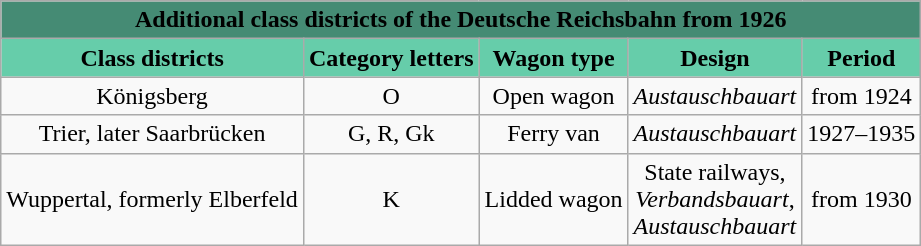<table class="wikitable">
<tr>
<th style="background:#458B74;" colspan="5">Additional class districts of the Deutsche Reichsbahn from 1926</th>
</tr>
<tr>
<th style="background:#66CDAA">Class districts</th>
<th style="background:#66CDAA">Category letters</th>
<th style="background:#66CDAA">Wagon type</th>
<th style="background:#66CDAA">Design</th>
<th style="background:#66CDAA">Period</th>
</tr>
<tr>
<td align="center">Königsberg</td>
<td align="center">O</td>
<td align="center">Open wagon</td>
<td align="center"><em>Austauschbauart</em></td>
<td align="center">from 1924</td>
</tr>
<tr>
<td align="center">Trier, later Saarbrücken</td>
<td align="center">G, R, Gk</td>
<td align="center">Ferry van</td>
<td align="center"><em>Austauschbauart</em></td>
<td align="center">1927–1935</td>
</tr>
<tr>
<td align="center">Wuppertal, formerly Elberfeld</td>
<td align="center">K</td>
<td align="center">Lidded wagon</td>
<td align="center">State railways,<br> <em>Verbandsbauart</em>,<br> <em>Austauschbauart</em></td>
<td align="center">from 1930</td>
</tr>
</table>
